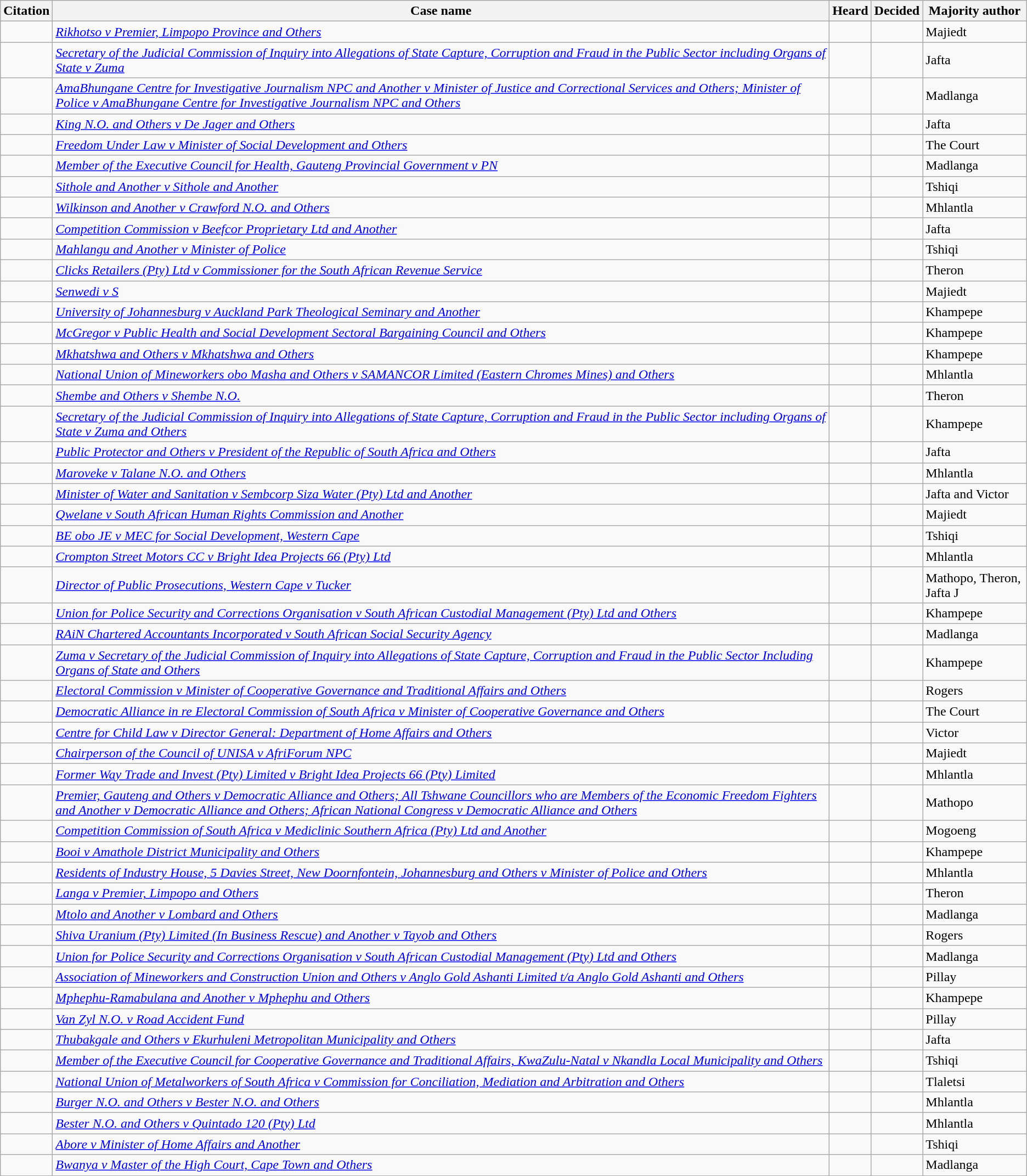<table class="wikitable sortable static-row-numbers">
<tr>
<th>Citation</th>
<th>Case name</th>
<th>Heard</th>
<th>Decided</th>
<th>Majority author</th>
</tr>
<tr>
<td nowrap></td>
<td><em><a href='#'>Rikhotso v Premier, Limpopo Province and Others</a></em></td>
<td></td>
<td></td>
<td>Majiedt</td>
</tr>
<tr>
<td nowrap></td>
<td><em><a href='#'>Secretary of the Judicial Commission of Inquiry into Allegations of State Capture, Corruption and Fraud in the Public Sector including Organs of State v Zuma</a></em></td>
<td></td>
<td></td>
<td>Jafta</td>
</tr>
<tr>
<td nowrap></td>
<td><em><a href='#'>AmaBhungane Centre for Investigative Journalism NPC and Another v Minister of Justice and Correctional Services and Others; Minister of Police v AmaBhungane Centre for Investigative Journalism NPC and Others</a></em></td>
<td></td>
<td></td>
<td>Madlanga</td>
</tr>
<tr>
<td nowrap></td>
<td><em><a href='#'>King N.O. and Others v De Jager and Others</a></em></td>
<td></td>
<td></td>
<td>Jafta</td>
</tr>
<tr>
<td nowrap></td>
<td><em><a href='#'>Freedom Under Law v Minister of Social Development and Others</a></em></td>
<td></td>
<td></td>
<td>The Court</td>
</tr>
<tr>
<td nowrap></td>
<td><em><a href='#'>Member of the Executive Council for Health, Gauteng Provincial Government v PN</a></em></td>
<td></td>
<td></td>
<td>Madlanga</td>
</tr>
<tr>
<td nowrap></td>
<td><em><a href='#'>Sithole and Another v Sithole and Another</a></em></td>
<td></td>
<td></td>
<td>Tshiqi</td>
</tr>
<tr>
<td nowrap></td>
<td><em><a href='#'>Wilkinson and Another v Crawford N.O. and Others</a></em></td>
<td></td>
<td></td>
<td>Mhlantla</td>
</tr>
<tr>
<td nowrap></td>
<td><em><a href='#'>Competition Commission v Beefcor Proprietary Ltd and Another</a></em></td>
<td></td>
<td></td>
<td>Jafta</td>
</tr>
<tr>
<td nowrap></td>
<td><em><a href='#'>Mahlangu and Another v Minister of Police</a></em></td>
<td></td>
<td></td>
<td>Tshiqi</td>
</tr>
<tr>
<td nowrap></td>
<td><em><a href='#'>Clicks Retailers (Pty) Ltd v Commissioner for the South African Revenue Service</a></em></td>
<td></td>
<td></td>
<td>Theron</td>
</tr>
<tr>
<td nowrap></td>
<td><em><a href='#'>Senwedi v S</a></em></td>
<td></td>
<td></td>
<td>Majiedt</td>
</tr>
<tr>
<td nowrap></td>
<td><em><a href='#'>University of Johannesburg v Auckland Park Theological Seminary and Another</a></em></td>
<td></td>
<td></td>
<td>Khampepe</td>
</tr>
<tr>
<td nowrap></td>
<td><em><a href='#'>McGregor v Public Health and Social Development Sectoral Bargaining Council and Others</a></em></td>
<td></td>
<td></td>
<td>Khampepe</td>
</tr>
<tr>
<td nowrap></td>
<td><em><a href='#'>Mkhatshwa and Others v Mkhatshwa and Others</a></em></td>
<td></td>
<td></td>
<td>Khampepe</td>
</tr>
<tr>
<td nowrap></td>
<td><em><a href='#'>National Union of Mineworkers obo Masha and Others v SAMANCOR Limited (Eastern Chromes Mines) and Others</a></em></td>
<td></td>
<td></td>
<td>Mhlantla</td>
</tr>
<tr>
<td nowrap></td>
<td><em><a href='#'>Shembe and Others v Shembe N.O.</a></em></td>
<td></td>
<td></td>
<td>Theron</td>
</tr>
<tr>
<td nowrap></td>
<td><em><a href='#'>Secretary of the Judicial Commission of Inquiry into Allegations of State Capture, Corruption and Fraud in the Public Sector including Organs of State v Zuma and Others</a></em></td>
<td></td>
<td></td>
<td>Khampepe</td>
</tr>
<tr>
<td nowrap></td>
<td><em><a href='#'>Public Protector and Others v President of the Republic of South Africa and Others</a></em></td>
<td></td>
<td></td>
<td>Jafta</td>
</tr>
<tr>
<td nowrap></td>
<td><em><a href='#'>Maroveke v Talane N.O. and Others</a></em></td>
<td></td>
<td></td>
<td>Mhlantla</td>
</tr>
<tr>
<td nowrap></td>
<td><em><a href='#'>Minister of Water and Sanitation v Sembcorp Siza Water (Pty) Ltd and Another</a></em></td>
<td></td>
<td></td>
<td>Jafta and Victor</td>
</tr>
<tr>
<td nowrap></td>
<td><em><a href='#'>Qwelane v South African Human Rights Commission and Another</a></em></td>
<td></td>
<td></td>
<td>Majiedt</td>
</tr>
<tr>
<td nowrap></td>
<td><em><a href='#'>BE obo JE v MEC for Social Development, Western Cape</a></em></td>
<td></td>
<td></td>
<td>Tshiqi</td>
</tr>
<tr>
<td nowrap></td>
<td><em><a href='#'>Crompton Street Motors CC v Bright Idea Projects 66 (Pty) Ltd</a></em></td>
<td></td>
<td></td>
<td>Mhlantla</td>
</tr>
<tr>
<td nowrap></td>
<td><em><a href='#'>Director of Public Prosecutions, Western Cape v Tucker</a></em></td>
<td></td>
<td></td>
<td>Mathopo, Theron, Jafta J</td>
</tr>
<tr>
<td nowrap></td>
<td><em><a href='#'>Union for Police Security and Corrections Organisation v South African Custodial Management (Pty) Ltd and Others</a></em></td>
<td></td>
<td></td>
<td>Khampepe</td>
</tr>
<tr>
<td nowrap></td>
<td><em><a href='#'>RAiN Chartered Accountants Incorporated v South African Social Security Agency</a></em></td>
<td></td>
<td></td>
<td>Madlanga</td>
</tr>
<tr>
<td nowrap></td>
<td><em><a href='#'>Zuma v Secretary of the Judicial Commission of Inquiry into Allegations of State Capture, Corruption and Fraud in the Public Sector Including Organs of State and Others</a></em></td>
<td></td>
<td></td>
<td>Khampepe</td>
</tr>
<tr>
<td nowrap></td>
<td><em><a href='#'>Electoral Commission v Minister of Cooperative Governance and Traditional Affairs and Others</a></em></td>
<td></td>
<td></td>
<td>Rogers</td>
</tr>
<tr>
<td nowrap></td>
<td><em><a href='#'>Democratic Alliance in re Electoral Commission of South Africa v Minister of Cooperative Governance and Others</a></em></td>
<td></td>
<td></td>
<td>The Court</td>
</tr>
<tr>
<td nowrap></td>
<td><em><a href='#'>Centre for Child Law v Director General: Department of Home Affairs and Others</a></em></td>
<td></td>
<td></td>
<td>Victor</td>
</tr>
<tr>
<td nowrap></td>
<td><em><a href='#'>Chairperson of the Council of UNISA v AfriForum NPC</a></em></td>
<td></td>
<td></td>
<td>Majiedt</td>
</tr>
<tr>
<td nowrap></td>
<td><em><a href='#'>Former Way Trade and Invest (Pty) Limited v Bright Idea Projects 66 (Pty) Limited</a></em></td>
<td></td>
<td></td>
<td>Mhlantla</td>
</tr>
<tr>
<td nowrap></td>
<td><em><a href='#'>Premier, Gauteng and Others v Democratic Alliance and Others; All Tshwane Councillors who are Members of the Economic Freedom Fighters and Another v Democratic Alliance and Others; African National Congress v Democratic Alliance and Others</a></em></td>
<td></td>
<td></td>
<td>Mathopo</td>
</tr>
<tr>
<td nowrap></td>
<td><em><a href='#'>Competition Commission of South Africa v Mediclinic Southern Africa (Pty) Ltd and Another</a></em></td>
<td></td>
<td></td>
<td>Mogoeng</td>
</tr>
<tr>
<td nowrap></td>
<td><em><a href='#'>Booi v Amathole District Municipality and Others</a></em></td>
<td></td>
<td></td>
<td>Khampepe</td>
</tr>
<tr>
<td nowrap></td>
<td><em><a href='#'>Residents of Industry House, 5 Davies Street, New Doornfontein, Johannesburg and Others v Minister of Police and Others</a></em></td>
<td></td>
<td></td>
<td>Mhlantla</td>
</tr>
<tr>
<td nowrap></td>
<td><em><a href='#'>Langa v Premier, Limpopo and Others</a></em></td>
<td></td>
<td></td>
<td>Theron</td>
</tr>
<tr>
<td nowrap></td>
<td><em><a href='#'>Mtolo and Another v Lombard and Others</a></em></td>
<td></td>
<td></td>
<td>Madlanga</td>
</tr>
<tr>
<td nowrap></td>
<td><em><a href='#'>Shiva Uranium (Pty) Limited (In Business Rescue) and Another v Tayob and Others</a></em></td>
<td></td>
<td></td>
<td>Rogers</td>
</tr>
<tr>
<td nowrap></td>
<td><em><a href='#'>Union for Police Security and Corrections Organisation v South African Custodial Management (Pty) Ltd and Others</a></em></td>
<td></td>
<td></td>
<td>Madlanga</td>
</tr>
<tr>
<td nowrap></td>
<td><em><a href='#'>Association of Mineworkers and Construction Union and Others v Anglo Gold Ashanti Limited t/a Anglo Gold Ashanti and Others</a></em></td>
<td></td>
<td></td>
<td>Pillay</td>
</tr>
<tr>
<td nowrap></td>
<td><em><a href='#'>Mphephu-Ramabulana and Another v Mphephu and Others</a></em></td>
<td></td>
<td></td>
<td>Khampepe</td>
</tr>
<tr>
<td nowrap></td>
<td><em><a href='#'>Van Zyl N.O. v Road Accident Fund</a></em></td>
<td></td>
<td></td>
<td>Pillay</td>
</tr>
<tr>
<td nowrap></td>
<td><em><a href='#'>Thubakgale and Others v Ekurhuleni Metropolitan Municipality and Others</a></em></td>
<td></td>
<td></td>
<td>Jafta</td>
</tr>
<tr>
<td nowrap></td>
<td><em><a href='#'>Member of the Executive Council for Cooperative Governance and Traditional Affairs, KwaZulu-Natal v Nkandla Local Municipality and Others</a></em></td>
<td></td>
<td></td>
<td>Tshiqi</td>
</tr>
<tr>
<td nowrap></td>
<td><em><a href='#'>National Union of Metalworkers of South Africa v Commission for Conciliation, Mediation and Arbitration and Others</a></em></td>
<td></td>
<td></td>
<td>Tlaletsi</td>
</tr>
<tr>
<td nowrap></td>
<td><em><a href='#'>Burger N.O. and Others v Bester N.O. and Others</a></em></td>
<td></td>
<td></td>
<td>Mhlantla</td>
</tr>
<tr>
<td nowrap></td>
<td><em><a href='#'>Bester N.O. and Others v Quintado 120 (Pty) Ltd</a></em></td>
<td></td>
<td></td>
<td>Mhlantla</td>
</tr>
<tr>
<td nowrap></td>
<td><em><a href='#'>Abore v Minister of Home Affairs and Another</a></em></td>
<td></td>
<td></td>
<td>Tshiqi</td>
</tr>
<tr>
<td nowrap></td>
<td><em><a href='#'>Bwanya v Master of the High Court, Cape Town and Others</a></em></td>
<td></td>
<td></td>
<td>Madlanga</td>
</tr>
</table>
